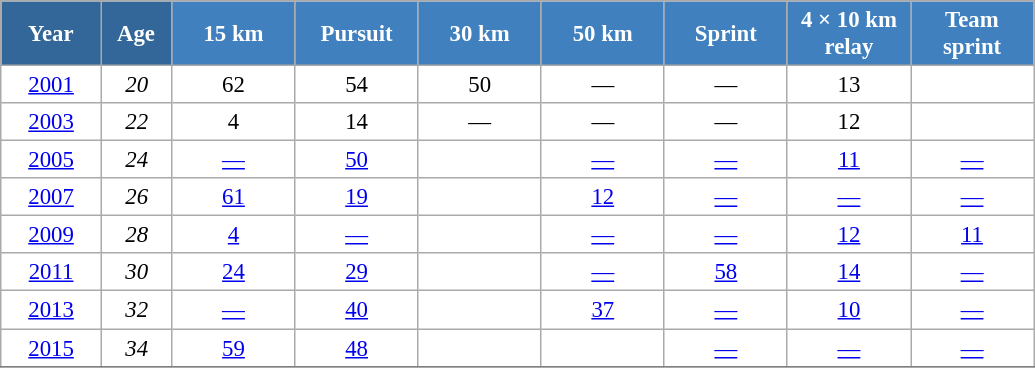<table class="wikitable" style="font-size:95%; text-align:center; border:grey solid 1px; border-collapse:collapse; background:#ffffff;">
<tr>
<th style="background-color:#369; color:white; width:60px;"> Year </th>
<th style="background-color:#369; color:white; width:40px;"> Age </th>
<th style="background-color:#4180be; color:white; width:75px;"> 15 km </th>
<th style="background-color:#4180be; color:white; width:75px;"> Pursuit </th>
<th style="background-color:#4180be; color:white; width:75px;"> 30 km </th>
<th style="background-color:#4180be; color:white; width:75px;"> 50 km </th>
<th style="background-color:#4180be; color:white; width:75px;"> Sprint </th>
<th style="background-color:#4180be; color:white; width:75px;"> 4 × 10 km <br> relay </th>
<th style="background-color:#4180be; color:white; width:75px;"> Team <br> sprint </th>
</tr>
<tr>
<td><a href='#'>2001</a></td>
<td><em>20</em></td>
<td>62</td>
<td>54</td>
<td>50</td>
<td>—</td>
<td>—</td>
<td>13</td>
<td></td>
</tr>
<tr>
<td><a href='#'>2003</a></td>
<td><em>22</em></td>
<td>4</td>
<td>14</td>
<td>—</td>
<td>—</td>
<td>—</td>
<td>12</td>
<td></td>
</tr>
<tr>
<td><a href='#'>2005</a></td>
<td><em>24</em></td>
<td><a href='#'>—</a></td>
<td><a href='#'>50</a></td>
<td></td>
<td><a href='#'>—</a></td>
<td><a href='#'>—</a></td>
<td><a href='#'>11</a></td>
<td><a href='#'>—</a></td>
</tr>
<tr>
<td><a href='#'>2007</a></td>
<td><em>26</em></td>
<td><a href='#'>61</a></td>
<td><a href='#'>19</a></td>
<td></td>
<td><a href='#'>12</a></td>
<td><a href='#'>—</a></td>
<td><a href='#'>—</a></td>
<td><a href='#'>—</a></td>
</tr>
<tr>
<td><a href='#'>2009</a></td>
<td><em>28</em></td>
<td><a href='#'>4</a></td>
<td><a href='#'>—</a></td>
<td></td>
<td><a href='#'>—</a></td>
<td><a href='#'>—</a></td>
<td><a href='#'>12</a></td>
<td><a href='#'>11</a></td>
</tr>
<tr>
<td><a href='#'>2011</a></td>
<td><em>30</em></td>
<td><a href='#'>24</a></td>
<td><a href='#'>29</a></td>
<td></td>
<td><a href='#'>—</a></td>
<td><a href='#'>58</a></td>
<td><a href='#'>14</a></td>
<td><a href='#'>—</a></td>
</tr>
<tr>
<td><a href='#'>2013</a></td>
<td><em>32</em></td>
<td><a href='#'>—</a></td>
<td><a href='#'>40</a></td>
<td></td>
<td><a href='#'>37</a></td>
<td><a href='#'>—</a></td>
<td><a href='#'>10</a></td>
<td><a href='#'>—</a></td>
</tr>
<tr>
<td><a href='#'>2015</a></td>
<td><em>34</em></td>
<td><a href='#'>59</a></td>
<td><a href='#'>48</a></td>
<td></td>
<td><a href='#'></a></td>
<td><a href='#'>—</a></td>
<td><a href='#'>—</a></td>
<td><a href='#'>—</a></td>
</tr>
<tr>
</tr>
</table>
